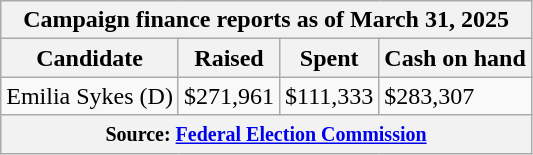<table class="wikitable sortable">
<tr>
<th colspan=4>Campaign finance reports as of March 31, 2025</th>
</tr>
<tr style="text-align:center;">
<th>Candidate</th>
<th>Raised</th>
<th>Spent</th>
<th>Cash on hand</th>
</tr>
<tr>
<td>Emilia Sykes (D)</td>
<td>$271,961</td>
<td>$111,333</td>
<td>$283,307</td>
</tr>
<tr>
<th colspan="4"><small>Source: <a href='#'>Federal Election Commission</a></small></th>
</tr>
</table>
